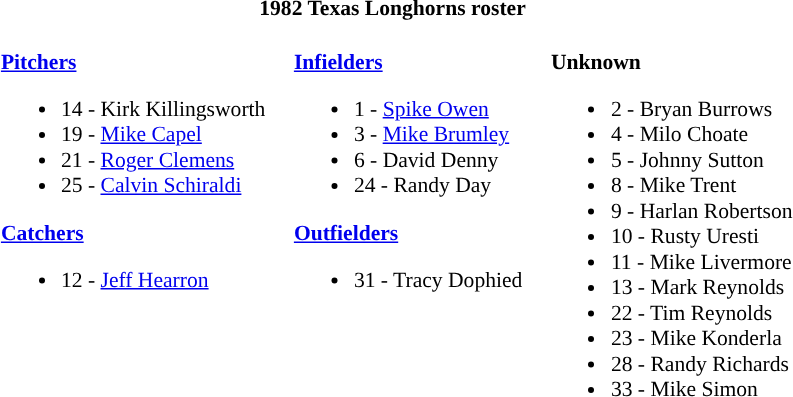<table class="toccolours" style="border-collapse:collapse; font-size:90%;">
<tr>
<th colspan=9>1982 Texas Longhorns roster</th>
</tr>
<tr>
<td width="03"> </td>
<td valign="top"><br><strong><a href='#'>Pitchers</a></strong><ul><li>14 - Kirk Killingsworth</li><li>19 - <a href='#'>Mike Capel</a></li><li>21 - <a href='#'>Roger Clemens</a></li><li>25 - <a href='#'>Calvin Schiraldi</a></li></ul><strong><a href='#'>Catchers</a></strong><ul><li>12 - <a href='#'>Jeff Hearron</a></li></ul></td>
<td width="15"> </td>
<td valign="top"><br><strong><a href='#'>Infielders</a></strong><ul><li>1 - <a href='#'>Spike Owen</a></li><li>3 - <a href='#'>Mike Brumley</a></li><li>6 - David Denny</li><li>24 - Randy Day</li></ul><strong><a href='#'>Outfielders</a></strong><ul><li>31 - Tracy Dophied</li></ul></td>
<td width="15"> </td>
<td valign="top"><br><strong>Unknown</strong><ul><li>2 - Bryan Burrows</li><li>4 - Milo Choate</li><li>5 - Johnny Sutton</li><li>8 - Mike Trent</li><li>9 - Harlan Robertson</li><li>10 - Rusty Uresti</li><li>11 - Mike Livermore</li><li>13 - Mark Reynolds</li><li>22 - Tim Reynolds</li><li>23 - Mike Konderla</li><li>28 - Randy Richards</li><li>33 - Mike Simon</li></ul></td>
</tr>
</table>
